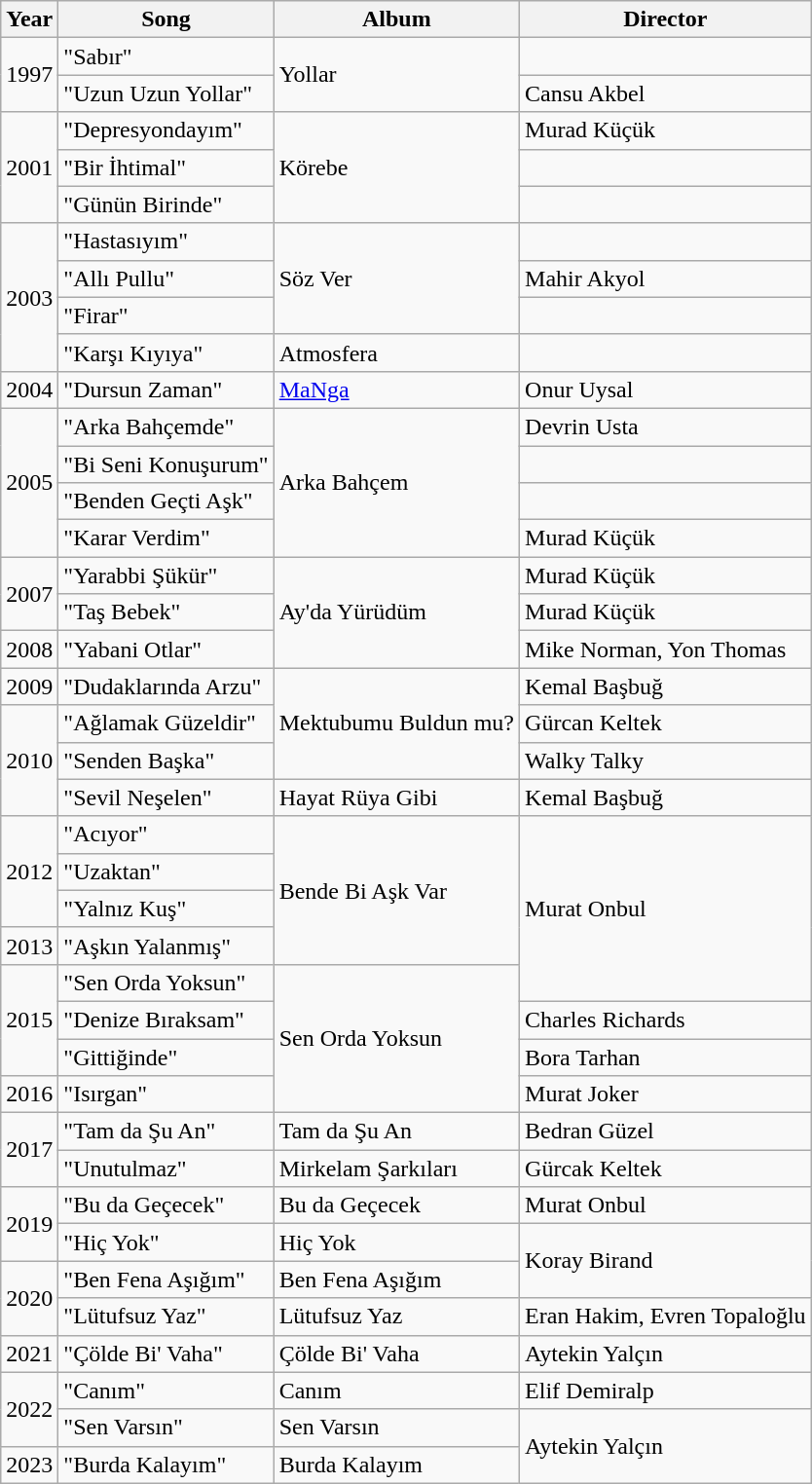<table class="wikitable">
<tr>
<th>Year</th>
<th>Song</th>
<th>Album</th>
<th>Director</th>
</tr>
<tr>
<td rowspan="2">1997</td>
<td>"Sabır"</td>
<td rowspan="2">Yollar</td>
<td></td>
</tr>
<tr>
<td>"Uzun Uzun Yollar"</td>
<td>Cansu Akbel </td>
</tr>
<tr>
<td rowspan="3">2001</td>
<td>"Depresyondayım"</td>
<td rowspan="3">Körebe</td>
<td>Murad Küçük </td>
</tr>
<tr>
<td>"Bir İhtimal"</td>
<td></td>
</tr>
<tr>
<td>"Günün Birinde"</td>
<td></td>
</tr>
<tr>
<td rowspan="4">2003</td>
<td>"Hastasıyım"</td>
<td rowspan="3">Söz Ver</td>
<td></td>
</tr>
<tr>
<td>"Allı Pullu"</td>
<td>Mahir Akyol</td>
</tr>
<tr>
<td>"Firar"</td>
<td></td>
</tr>
<tr>
<td>"Karşı Kıyıya"</td>
<td>Atmosfera</td>
<td></td>
</tr>
<tr>
<td>2004</td>
<td>"Dursun Zaman"</td>
<td><a href='#'>MaNga</a></td>
<td>Onur Uysal </td>
</tr>
<tr>
<td rowspan="4">2005</td>
<td>"Arka Bahçemde"</td>
<td rowspan="4">Arka Bahçem</td>
<td>Devrin Usta </td>
</tr>
<tr>
<td>"Bi Seni Konuşurum"</td>
<td></td>
</tr>
<tr>
<td>"Benden Geçti Aşk"</td>
<td></td>
</tr>
<tr>
<td>"Karar Verdim"</td>
<td>Murad Küçük </td>
</tr>
<tr>
<td rowspan="2">2007</td>
<td>"Yarabbi Şükür"</td>
<td rowspan="3">Ay'da Yürüdüm</td>
<td>Murad Küçük </td>
</tr>
<tr>
<td>"Taş Bebek"</td>
<td>Murad Küçük </td>
</tr>
<tr>
<td>2008</td>
<td>"Yabani Otlar"</td>
<td>Mike Norman, Yon Thomas</td>
</tr>
<tr>
<td>2009</td>
<td>"Dudaklarında Arzu"</td>
<td rowspan="3">Mektubumu Buldun mu?</td>
<td>Kemal Başbuğ </td>
</tr>
<tr>
<td rowspan="3">2010</td>
<td>"Ağlamak Güzeldir"</td>
<td>Gürcan Keltek </td>
</tr>
<tr>
<td>"Senden Başka"</td>
<td>Walky Talky</td>
</tr>
<tr>
<td>"Sevil Neşelen"</td>
<td>Hayat Rüya Gibi</td>
<td>Kemal Başbuğ</td>
</tr>
<tr>
<td rowspan="3">2012</td>
<td>"Acıyor"</td>
<td rowspan="4">Bende Bi Aşk Var</td>
<td rowspan="5">Murat Onbul</td>
</tr>
<tr>
<td>"Uzaktan"</td>
</tr>
<tr>
<td>"Yalnız Kuş"</td>
</tr>
<tr>
<td>2013</td>
<td>"Aşkın Yalanmış"</td>
</tr>
<tr>
<td rowspan="3">2015</td>
<td>"Sen Orda Yoksun"</td>
<td rowspan="4">Sen Orda Yoksun</td>
</tr>
<tr>
<td>"Denize Bıraksam"</td>
<td>Charles Richards </td>
</tr>
<tr>
<td>"Gittiğinde"</td>
<td>Bora Tarhan </td>
</tr>
<tr>
<td>2016</td>
<td>"Isırgan"</td>
<td>Murat Joker </td>
</tr>
<tr>
<td rowspan="2">2017</td>
<td>"Tam da Şu An"</td>
<td>Tam da Şu An</td>
<td>Bedran Güzel </td>
</tr>
<tr>
<td>"Unutulmaz"</td>
<td>Mirkelam Şarkıları</td>
<td>Gürcak Keltek</td>
</tr>
<tr>
<td rowspan="2">2019</td>
<td>"Bu da Geçecek"</td>
<td>Bu da Geçecek</td>
<td>Murat Onbul </td>
</tr>
<tr>
<td>"Hiç Yok"</td>
<td>Hiç Yok</td>
<td rowspan="2">Koray Birand </td>
</tr>
<tr>
<td rowspan="2">2020</td>
<td>"Ben Fena Aşığım"</td>
<td>Ben Fena Aşığım</td>
</tr>
<tr>
<td>"Lütufsuz Yaz"</td>
<td>Lütufsuz Yaz</td>
<td>Eran Hakim, Evren Topaloğlu</td>
</tr>
<tr>
<td>2021</td>
<td>"Çölde Bi' Vaha"</td>
<td>Çölde Bi' Vaha</td>
<td>Aytekin Yalçın</td>
</tr>
<tr>
<td rowspan="2">2022</td>
<td>"Canım"</td>
<td>Canım</td>
<td>Elif Demiralp</td>
</tr>
<tr>
<td>"Sen Varsın"</td>
<td>Sen Varsın</td>
<td rowspan="2">Aytekin Yalçın</td>
</tr>
<tr>
<td rowspan="1">2023</td>
<td>"Burda Kalayım"</td>
<td>Burda Kalayım</td>
</tr>
</table>
